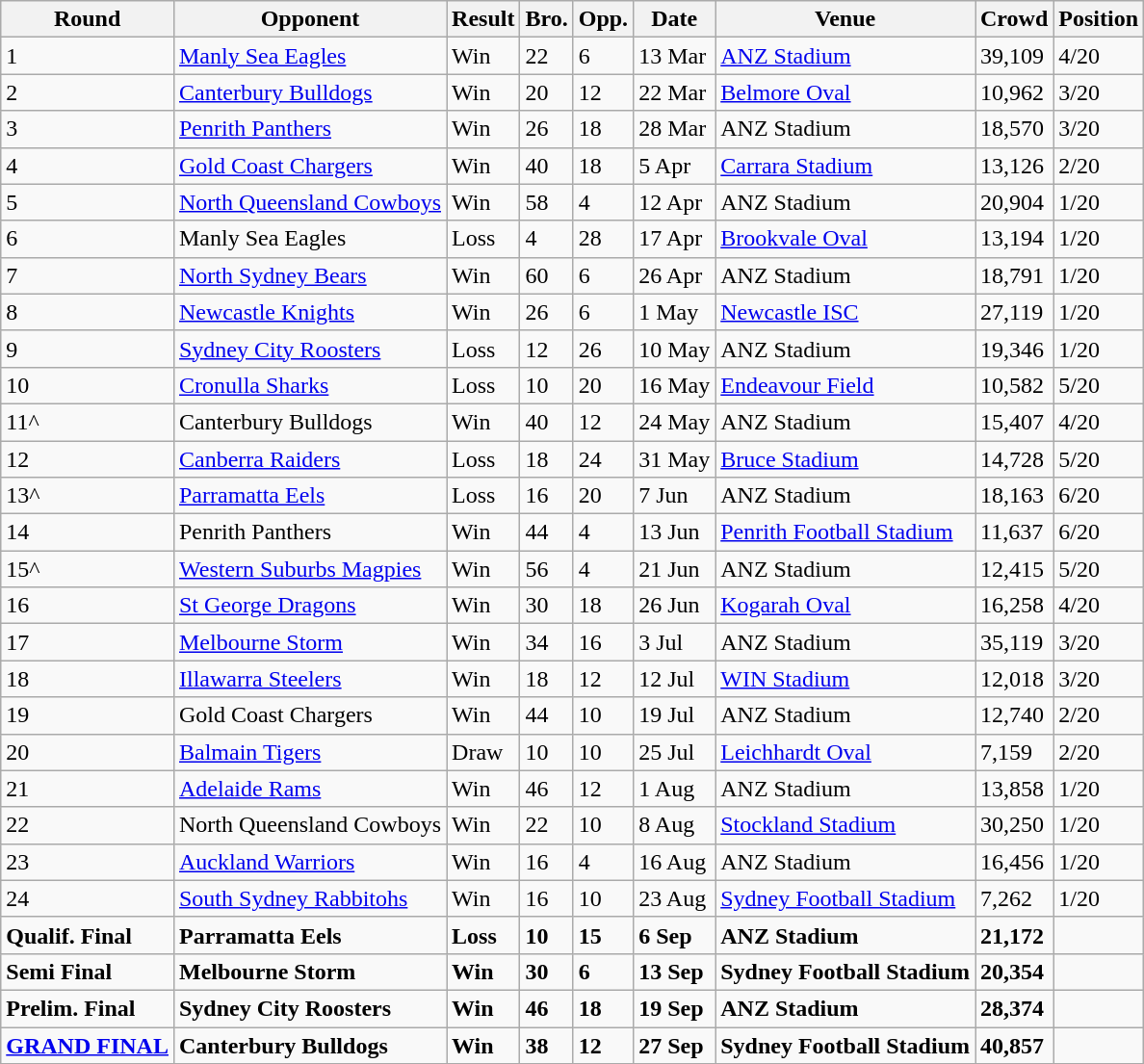<table class="wikitable" style="text-align:left;">
<tr>
<th>Round</th>
<th>Opponent</th>
<th>Result</th>
<th>Bro.</th>
<th>Opp.</th>
<th>Date</th>
<th>Venue</th>
<th>Crowd</th>
<th>Position</th>
</tr>
<tr>
<td>1</td>
<td><a href='#'>Manly Sea Eagles</a></td>
<td>Win</td>
<td>22</td>
<td>6</td>
<td>13 Mar</td>
<td><a href='#'>ANZ Stadium</a></td>
<td>39,109</td>
<td>4/20</td>
</tr>
<tr>
<td>2</td>
<td><a href='#'>Canterbury Bulldogs</a></td>
<td>Win</td>
<td>20</td>
<td>12</td>
<td>22 Mar</td>
<td><a href='#'>Belmore Oval</a></td>
<td>10,962</td>
<td>3/20</td>
</tr>
<tr>
<td>3</td>
<td><a href='#'>Penrith Panthers</a></td>
<td>Win</td>
<td>26</td>
<td>18</td>
<td>28 Mar</td>
<td>ANZ Stadium</td>
<td>18,570</td>
<td>3/20</td>
</tr>
<tr>
<td>4</td>
<td><a href='#'>Gold Coast Chargers</a></td>
<td>Win</td>
<td>40</td>
<td>18</td>
<td>5 Apr</td>
<td><a href='#'>Carrara Stadium</a></td>
<td>13,126</td>
<td>2/20</td>
</tr>
<tr>
<td>5</td>
<td><a href='#'>North Queensland Cowboys</a></td>
<td>Win</td>
<td>58</td>
<td>4</td>
<td>12 Apr</td>
<td>ANZ Stadium</td>
<td>20,904</td>
<td>1/20</td>
</tr>
<tr>
<td>6</td>
<td>Manly Sea Eagles</td>
<td>Loss</td>
<td>4</td>
<td>28</td>
<td>17 Apr</td>
<td><a href='#'>Brookvale Oval</a></td>
<td>13,194</td>
<td>1/20</td>
</tr>
<tr>
<td>7</td>
<td><a href='#'>North Sydney Bears</a></td>
<td>Win</td>
<td>60</td>
<td>6</td>
<td>26 Apr</td>
<td>ANZ Stadium</td>
<td>18,791</td>
<td>1/20</td>
</tr>
<tr>
<td>8</td>
<td><a href='#'>Newcastle Knights</a></td>
<td>Win</td>
<td>26</td>
<td>6</td>
<td>1 May</td>
<td><a href='#'>Newcastle ISC</a></td>
<td>27,119</td>
<td>1/20</td>
</tr>
<tr>
<td>9</td>
<td><a href='#'>Sydney City Roosters</a></td>
<td>Loss</td>
<td>12</td>
<td>26</td>
<td>10 May</td>
<td>ANZ Stadium</td>
<td>19,346</td>
<td>1/20</td>
</tr>
<tr>
<td>10</td>
<td><a href='#'>Cronulla Sharks</a></td>
<td>Loss</td>
<td>10</td>
<td>20</td>
<td>16 May</td>
<td><a href='#'>Endeavour Field</a></td>
<td>10,582</td>
<td>5/20</td>
</tr>
<tr>
<td>11^</td>
<td>Canterbury Bulldogs</td>
<td>Win</td>
<td>40</td>
<td>12</td>
<td>24 May</td>
<td>ANZ Stadium</td>
<td>15,407</td>
<td>4/20</td>
</tr>
<tr>
<td>12</td>
<td><a href='#'>Canberra Raiders</a></td>
<td>Loss</td>
<td>18</td>
<td>24</td>
<td>31 May</td>
<td><a href='#'>Bruce Stadium</a></td>
<td>14,728</td>
<td>5/20</td>
</tr>
<tr>
<td>13^</td>
<td><a href='#'>Parramatta Eels</a></td>
<td>Loss</td>
<td>16</td>
<td>20</td>
<td>7 Jun</td>
<td>ANZ Stadium</td>
<td>18,163</td>
<td>6/20</td>
</tr>
<tr>
<td>14</td>
<td>Penrith Panthers</td>
<td>Win</td>
<td>44</td>
<td>4</td>
<td>13 Jun</td>
<td><a href='#'>Penrith Football Stadium</a></td>
<td>11,637</td>
<td>6/20</td>
</tr>
<tr>
<td>15^</td>
<td><a href='#'>Western Suburbs Magpies</a></td>
<td>Win</td>
<td>56</td>
<td>4</td>
<td>21 Jun</td>
<td>ANZ Stadium</td>
<td>12,415</td>
<td>5/20</td>
</tr>
<tr>
<td>16</td>
<td><a href='#'>St George Dragons</a></td>
<td>Win</td>
<td>30</td>
<td>18</td>
<td>26 Jun</td>
<td><a href='#'>Kogarah Oval</a></td>
<td>16,258</td>
<td>4/20</td>
</tr>
<tr>
<td>17</td>
<td><a href='#'>Melbourne Storm</a></td>
<td>Win</td>
<td>34</td>
<td>16</td>
<td>3 Jul</td>
<td>ANZ Stadium</td>
<td>35,119</td>
<td>3/20</td>
</tr>
<tr>
<td>18</td>
<td><a href='#'>Illawarra Steelers</a></td>
<td>Win</td>
<td>18</td>
<td>12</td>
<td>12 Jul</td>
<td><a href='#'>WIN Stadium</a></td>
<td>12,018</td>
<td>3/20</td>
</tr>
<tr>
<td>19</td>
<td>Gold Coast Chargers</td>
<td>Win</td>
<td>44</td>
<td>10</td>
<td>19 Jul</td>
<td>ANZ Stadium</td>
<td>12,740</td>
<td>2/20</td>
</tr>
<tr>
<td>20</td>
<td><a href='#'>Balmain Tigers</a></td>
<td>Draw</td>
<td>10</td>
<td>10</td>
<td>25 Jul</td>
<td><a href='#'>Leichhardt Oval</a></td>
<td>7,159</td>
<td>2/20</td>
</tr>
<tr>
<td>21</td>
<td><a href='#'>Adelaide Rams</a></td>
<td>Win</td>
<td>46</td>
<td>12</td>
<td>1 Aug</td>
<td>ANZ Stadium</td>
<td>13,858</td>
<td>1/20</td>
</tr>
<tr>
<td>22</td>
<td>North Queensland Cowboys</td>
<td>Win</td>
<td>22</td>
<td>10</td>
<td>8 Aug</td>
<td><a href='#'>Stockland Stadium</a></td>
<td>30,250</td>
<td>1/20</td>
</tr>
<tr>
<td>23</td>
<td><a href='#'>Auckland Warriors</a></td>
<td>Win</td>
<td>16</td>
<td>4</td>
<td>16 Aug</td>
<td>ANZ Stadium</td>
<td>16,456</td>
<td>1/20</td>
</tr>
<tr>
<td>24</td>
<td><a href='#'>South Sydney Rabbitohs</a></td>
<td>Win</td>
<td>16</td>
<td>10</td>
<td>23 Aug</td>
<td><a href='#'>Sydney Football Stadium</a></td>
<td>7,262</td>
<td>1/20</td>
</tr>
<tr>
<td><strong>Qualif. Final</strong></td>
<td><strong>Parramatta Eels</strong></td>
<td><strong>Loss</strong></td>
<td><strong>10</strong></td>
<td><strong>15</strong></td>
<td><strong>6 Sep</strong></td>
<td><strong>ANZ Stadium</strong></td>
<td><strong>21,172</strong></td>
<td></td>
</tr>
<tr>
<td><strong>Semi Final</strong></td>
<td><strong>Melbourne Storm</strong></td>
<td><strong>Win</strong></td>
<td><strong>30</strong></td>
<td><strong>6</strong></td>
<td><strong>13 Sep</strong></td>
<td><strong>Sydney Football Stadium</strong></td>
<td><strong>20,354</strong></td>
<td></td>
</tr>
<tr>
<td><strong>Prelim. Final</strong></td>
<td><strong>Sydney City Roosters</strong></td>
<td><strong>Win</strong></td>
<td><strong>46</strong></td>
<td><strong>18</strong></td>
<td><strong>19 Sep</strong></td>
<td><strong>ANZ Stadium</strong></td>
<td><strong>28,374</strong></td>
<td></td>
</tr>
<tr>
<td><strong><a href='#'>GRAND FINAL</a></strong></td>
<td><strong>Canterbury Bulldogs</strong></td>
<td><strong>Win</strong></td>
<td><strong>38</strong></td>
<td><strong>12</strong></td>
<td><strong>27 Sep</strong></td>
<td><strong>Sydney Football Stadium</strong></td>
<td><strong>40,857</strong></td>
<td></td>
</tr>
<tr>
</tr>
</table>
